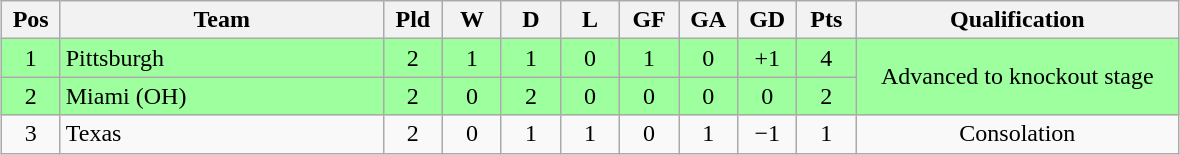<table class="wikitable" style="text-align:center; margin: 1em auto">
<tr>
<th style="width:2em">Pos</th>
<th style="width:13em">Team</th>
<th style="width:2em">Pld</th>
<th style="width:2em">W</th>
<th style="width:2em">D</th>
<th style="width:2em">L</th>
<th style="width:2em">GF</th>
<th style="width:2em">GA</th>
<th style="width:2em">GD</th>
<th style="width:2em">Pts</th>
<th style="width:13em">Qualification</th>
</tr>
<tr bgcolor="#9eff9e">
<td>1</td>
<td style="text-align:left">Pittsburgh</td>
<td>2</td>
<td>1</td>
<td>1</td>
<td>0</td>
<td>1</td>
<td>0</td>
<td>+1</td>
<td>4</td>
<td rowspan="2">Advanced to knockout stage</td>
</tr>
<tr bgcolor="#9eff9e">
<td>2</td>
<td style="text-align:left">Miami (OH)</td>
<td>2</td>
<td>0</td>
<td>2</td>
<td>0</td>
<td>0</td>
<td>0</td>
<td>0</td>
<td>2</td>
</tr>
<tr>
<td>3</td>
<td style="text-align:left">Texas</td>
<td>2</td>
<td>0</td>
<td>1</td>
<td>1</td>
<td>0</td>
<td>1</td>
<td>−1</td>
<td>1</td>
<td>Consolation</td>
</tr>
</table>
